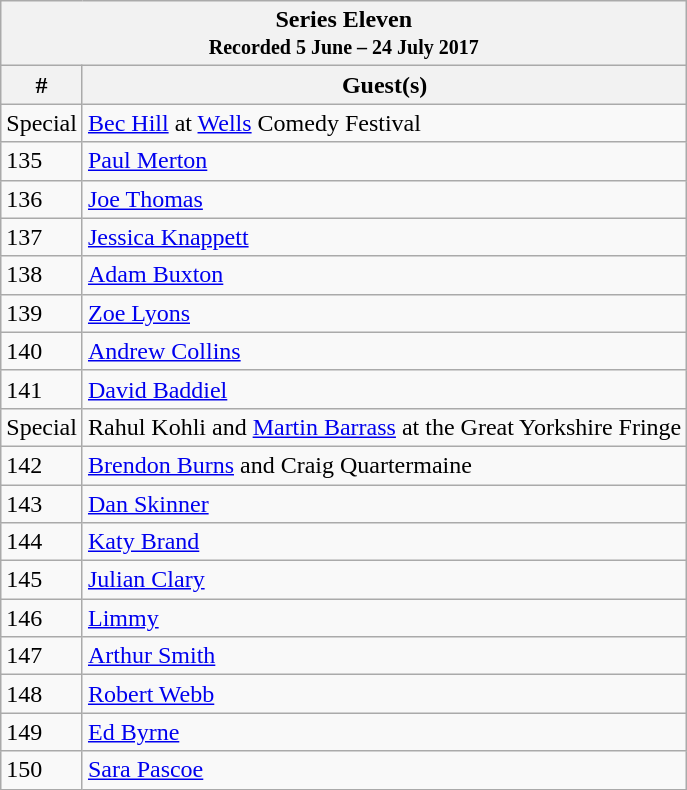<table class="wikitable">
<tr>
<th colspan="3">Series Eleven<br><small>Recorded 5 June – 24 July 2017</small></th>
</tr>
<tr>
<th>#</th>
<th>Guest(s)</th>
</tr>
<tr>
<td>Special</td>
<td><a href='#'>Bec Hill</a> at <a href='#'>Wells</a> Comedy Festival</td>
</tr>
<tr>
<td>135</td>
<td><a href='#'>Paul Merton</a></td>
</tr>
<tr>
<td>136</td>
<td><a href='#'>Joe Thomas</a></td>
</tr>
<tr>
<td>137</td>
<td><a href='#'>Jessica Knappett</a></td>
</tr>
<tr>
<td>138</td>
<td><a href='#'>Adam Buxton</a></td>
</tr>
<tr>
<td>139</td>
<td><a href='#'>Zoe Lyons</a></td>
</tr>
<tr>
<td>140</td>
<td><a href='#'>Andrew Collins</a></td>
</tr>
<tr>
<td>141</td>
<td><a href='#'>David Baddiel</a></td>
</tr>
<tr>
<td>Special</td>
<td>Rahul Kohli and <a href='#'>Martin Barrass</a> at the Great Yorkshire Fringe</td>
</tr>
<tr>
<td>142</td>
<td><a href='#'>Brendon Burns</a> and Craig Quartermaine</td>
</tr>
<tr>
<td>143</td>
<td><a href='#'>Dan Skinner</a></td>
</tr>
<tr>
<td>144</td>
<td><a href='#'>Katy Brand</a></td>
</tr>
<tr>
<td>145</td>
<td><a href='#'>Julian Clary</a></td>
</tr>
<tr>
<td>146</td>
<td><a href='#'>Limmy</a></td>
</tr>
<tr>
<td>147</td>
<td><a href='#'>Arthur Smith</a></td>
</tr>
<tr>
<td>148</td>
<td><a href='#'>Robert Webb</a></td>
</tr>
<tr>
<td>149</td>
<td><a href='#'>Ed Byrne</a></td>
</tr>
<tr>
<td>150</td>
<td><a href='#'>Sara Pascoe</a></td>
</tr>
</table>
